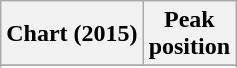<table class="wikitable sortable plainrowheaders">
<tr>
<th>Chart (2015)</th>
<th>Peak<br>position</th>
</tr>
<tr>
</tr>
<tr>
</tr>
<tr>
</tr>
</table>
